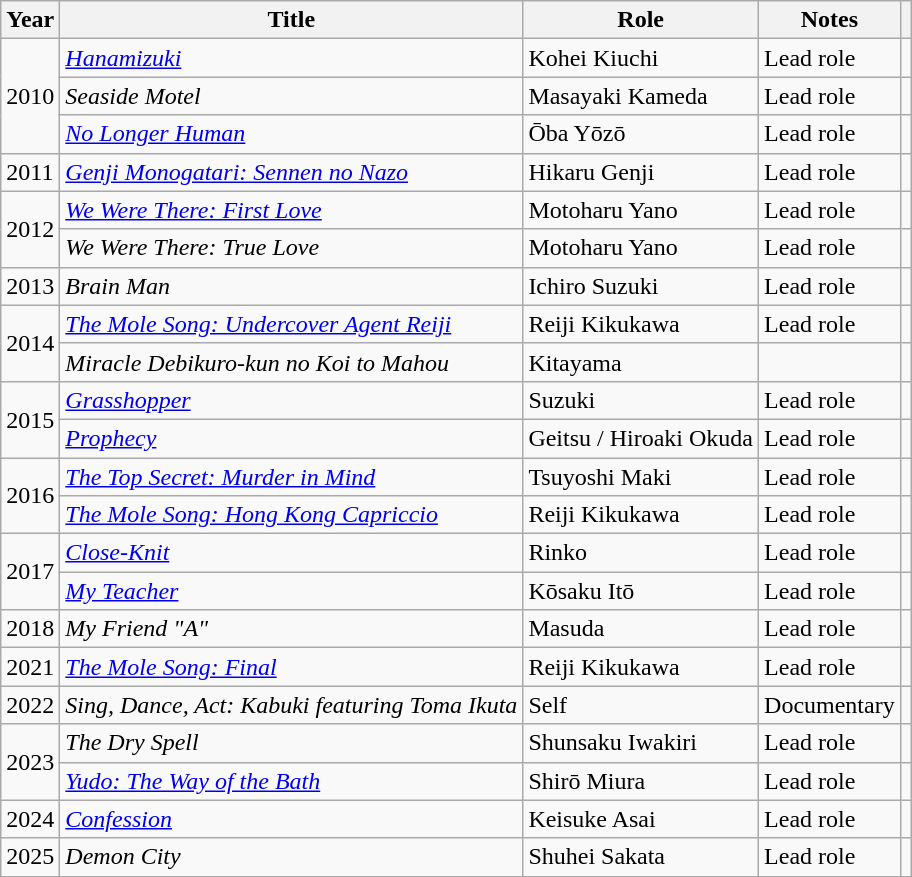<table class="wikitable">
<tr>
<th>Year</th>
<th>Title</th>
<th>Role</th>
<th>Notes</th>
<th class="unsortable"></th>
</tr>
<tr>
<td rowspan="3">2010</td>
<td><em><a href='#'>Hanamizuki</a></em></td>
<td>Kohei Kiuchi</td>
<td>Lead role</td>
<td></td>
</tr>
<tr>
<td><em>Seaside Motel</em></td>
<td>Masayaki Kameda</td>
<td>Lead role</td>
<td></td>
</tr>
<tr>
<td><em><a href='#'>No Longer Human</a></em></td>
<td>Ōba Yōzō</td>
<td>Lead role</td>
<td></td>
</tr>
<tr>
<td>2011</td>
<td><em><a href='#'>Genji Monogatari: Sennen no Nazo</a></em></td>
<td>Hikaru Genji</td>
<td>Lead role</td>
<td></td>
</tr>
<tr>
<td rowspan="2">2012</td>
<td><em><a href='#'>We Were There: First Love</a></em></td>
<td>Motoharu Yano</td>
<td>Lead role</td>
<td></td>
</tr>
<tr>
<td><em>We Were There: True Love</em></td>
<td>Motoharu Yano</td>
<td>Lead role</td>
<td></td>
</tr>
<tr>
<td>2013</td>
<td><em>Brain Man</em></td>
<td>Ichiro Suzuki</td>
<td>Lead role</td>
<td></td>
</tr>
<tr>
<td rowspan="2">2014</td>
<td><em><a href='#'>The Mole Song: Undercover Agent Reiji</a></em></td>
<td>Reiji Kikukawa</td>
<td>Lead role</td>
<td></td>
</tr>
<tr>
<td><em>Miracle Debikuro-kun no Koi to Mahou</em></td>
<td>Kitayama</td>
<td></td>
<td></td>
</tr>
<tr>
<td rowspan="2">2015</td>
<td><em><a href='#'>Grasshopper</a></em></td>
<td>Suzuki</td>
<td>Lead role</td>
<td></td>
</tr>
<tr>
<td><em><a href='#'>Prophecy</a></em></td>
<td>Geitsu / Hiroaki Okuda</td>
<td>Lead role</td>
<td></td>
</tr>
<tr>
<td rowspan="2">2016</td>
<td><em><a href='#'>The Top Secret: Murder in Mind</a></em></td>
<td>Tsuyoshi Maki</td>
<td>Lead role</td>
<td></td>
</tr>
<tr>
<td><em><a href='#'>The Mole Song: Hong Kong Capriccio</a></em></td>
<td>Reiji Kikukawa</td>
<td>Lead role</td>
<td></td>
</tr>
<tr>
<td rowspan="2">2017</td>
<td><em><a href='#'>Close-Knit</a></em></td>
<td>Rinko</td>
<td>Lead role</td>
<td></td>
</tr>
<tr>
<td><em><a href='#'>My Teacher</a></em></td>
<td>Kōsaku Itō</td>
<td>Lead role</td>
<td></td>
</tr>
<tr>
<td rowspan="1">2018</td>
<td><em>My Friend "A"</em></td>
<td>Masuda</td>
<td>Lead role</td>
<td></td>
</tr>
<tr>
<td>2021</td>
<td><em><a href='#'>The Mole Song: Final</a></em></td>
<td>Reiji Kikukawa</td>
<td>Lead role</td>
<td></td>
</tr>
<tr>
<td>2022</td>
<td><em>Sing, Dance, Act: Kabuki featuring Toma Ikuta</em></td>
<td>Self</td>
<td>Documentary</td>
<td></td>
</tr>
<tr>
<td rowspan=2>2023</td>
<td><em>The Dry Spell</em></td>
<td>Shunsaku Iwakiri</td>
<td>Lead role</td>
<td></td>
</tr>
<tr>
<td><em><a href='#'>Yudo: The Way of the Bath</a></em></td>
<td>Shirō Miura</td>
<td>Lead role</td>
<td></td>
</tr>
<tr>
<td>2024</td>
<td><em><a href='#'>Confession</a></em></td>
<td>Keisuke Asai</td>
<td>Lead role</td>
<td></td>
</tr>
<tr>
<td>2025</td>
<td><em>Demon City</em></td>
<td>Shuhei Sakata</td>
<td>Lead role</td>
<td></td>
</tr>
<tr>
</tr>
</table>
